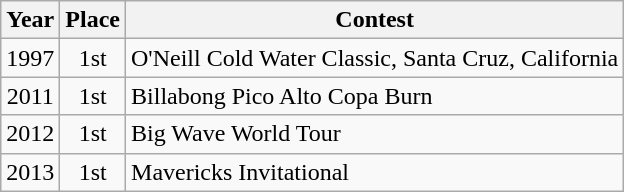<table class="wikitable">
<tr>
<th>Year</th>
<th>Place</th>
<th>Contest</th>
</tr>
<tr>
<td style="text-align:center;">1997</td>
<td style="text-align:center;">1st</td>
<td>O'Neill Cold Water Classic, Santa Cruz, California</td>
</tr>
<tr>
<td style="text-align:center;">2011</td>
<td style="text-align:center;">1st</td>
<td>Billabong Pico Alto Copa Burn</td>
</tr>
<tr>
<td style="text-align:center;">2012</td>
<td style="text-align:center;">1st</td>
<td>Big Wave World Tour</td>
</tr>
<tr>
<td style="text-align:center;">2013</td>
<td style="text-align:center;">1st</td>
<td>Mavericks Invitational</td>
</tr>
</table>
